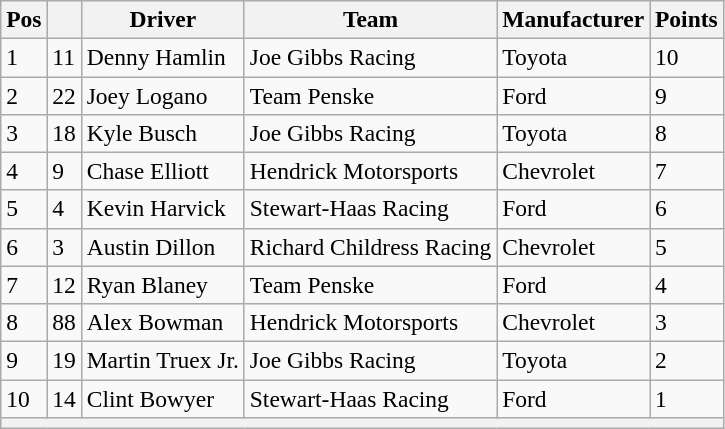<table class="wikitable" style="font-size:98%">
<tr>
<th>Pos</th>
<th></th>
<th>Driver</th>
<th>Team</th>
<th>Manufacturer</th>
<th>Points</th>
</tr>
<tr>
<td>1</td>
<td>11</td>
<td>Denny Hamlin</td>
<td>Joe Gibbs Racing</td>
<td>Toyota</td>
<td>10</td>
</tr>
<tr>
<td>2</td>
<td>22</td>
<td>Joey Logano</td>
<td>Team Penske</td>
<td>Ford</td>
<td>9</td>
</tr>
<tr>
<td>3</td>
<td>18</td>
<td>Kyle Busch</td>
<td>Joe Gibbs Racing</td>
<td>Toyota</td>
<td>8</td>
</tr>
<tr>
<td>4</td>
<td>9</td>
<td>Chase Elliott</td>
<td>Hendrick Motorsports</td>
<td>Chevrolet</td>
<td>7</td>
</tr>
<tr>
<td>5</td>
<td>4</td>
<td>Kevin Harvick</td>
<td>Stewart-Haas Racing</td>
<td>Ford</td>
<td>6</td>
</tr>
<tr>
<td>6</td>
<td>3</td>
<td>Austin Dillon</td>
<td>Richard Childress Racing</td>
<td>Chevrolet</td>
<td>5</td>
</tr>
<tr>
<td>7</td>
<td>12</td>
<td>Ryan Blaney</td>
<td>Team Penske</td>
<td>Ford</td>
<td>4</td>
</tr>
<tr>
<td>8</td>
<td>88</td>
<td>Alex Bowman</td>
<td>Hendrick Motorsports</td>
<td>Chevrolet</td>
<td>3</td>
</tr>
<tr>
<td>9</td>
<td>19</td>
<td>Martin Truex Jr.</td>
<td>Joe Gibbs Racing</td>
<td>Toyota</td>
<td>2</td>
</tr>
<tr>
<td>10</td>
<td>14</td>
<td>Clint Bowyer</td>
<td>Stewart-Haas Racing</td>
<td>Ford</td>
<td>1</td>
</tr>
<tr>
<th colspan="6"></th>
</tr>
</table>
